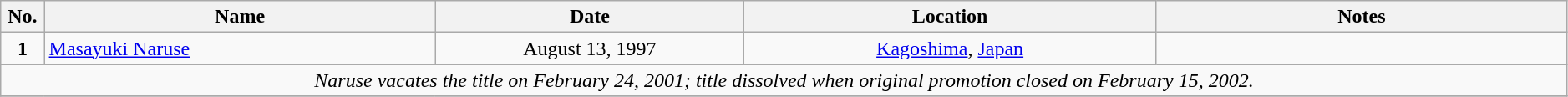<table class="wikitable"  style="width:99%; text-align:center;">
<tr>
<th style="width:1%;">No.</th>
<th style="width:19%;">Name</th>
<th style="width:15%;">Date</th>
<th style="width:20%;">Location</th>
<th style="width:20%;">Notes</th>
</tr>
<tr>
<td align=center><strong>1</strong></td>
<td align="left"> <a href='#'>Masayuki Naruse</a><br></td>
<td>August 13, 1997<br></td>
<td><a href='#'>Kagoshima</a>, <a href='#'>Japan</a></td>
<td></td>
</tr>
<tr>
<td align="center" colspan="5"><em>Naruse vacates the title on February 24, 2001; title dissolved when original promotion closed on February 15, 2002.</em></td>
</tr>
<tr>
</tr>
</table>
